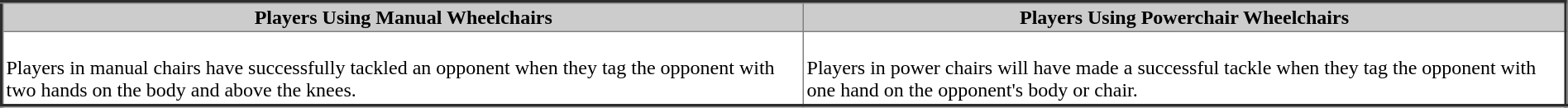<table cellpadding="2" cellspacing="3" border="3" style="width:double; border-collapse:collapse;">
<tr style="background:#ccc;">
<th>Players Using Manual Wheelchairs</th>
<th>Players Using Powerchair Wheelchairs</th>
</tr>
<tr>
<td><br>Players in manual chairs have successfully tackled an opponent when they tag the opponent with two hands on the body and above the knees.</td>
<td><br>Players in power chairs will have made a successful tackle when they tag the opponent with one hand on the opponent's body or chair.</td>
</tr>
</table>
